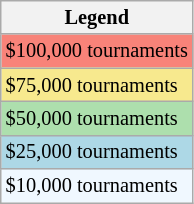<table class=wikitable style="font-size:85%">
<tr>
<th>Legend</th>
</tr>
<tr style="background:#f88379;">
<td>$100,000 tournaments</td>
</tr>
<tr style="background:#f7e98e;">
<td>$75,000 tournaments</td>
</tr>
<tr style="background:#addfad;">
<td>$50,000 tournaments</td>
</tr>
<tr style="background:lightblue;">
<td>$25,000 tournaments</td>
</tr>
<tr style="background:#f0f8ff;">
<td>$10,000 tournaments</td>
</tr>
</table>
